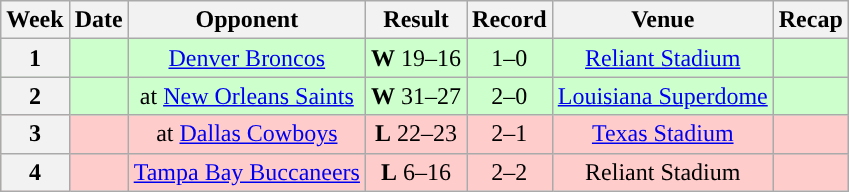<table class="wikitable" style="text-align:center">
<tr>
<th>Week</th>
<th>Date</th>
<th>Opponent</th>
<th>Result</th>
<th>Record</th>
<th>Venue</th>
<th>Recap</th>
</tr>
<tr style="background:#cfc">
<th>1</th>
<td></td>
<td><a href='#'>Denver Broncos</a></td>
<td><strong>W</strong> 19–16</td>
<td>1–0</td>
<td><a href='#'>Reliant Stadium</a></td>
<td></td>
</tr>
<tr style="background:#cfc">
<th>2</th>
<td></td>
<td>at <a href='#'>New Orleans Saints</a></td>
<td><strong>W</strong> 31–27</td>
<td>2–0</td>
<td><a href='#'>Louisiana Superdome</a></td>
<td></td>
</tr>
<tr style="background:#fcc">
<th>3</th>
<td></td>
<td>at <a href='#'>Dallas Cowboys</a></td>
<td><strong>L</strong> 22–23</td>
<td>2–1</td>
<td><a href='#'>Texas Stadium</a></td>
<td></td>
</tr>
<tr style="background:#fcc">
<th>4</th>
<td></td>
<td><a href='#'>Tampa Bay Buccaneers</a></td>
<td><strong>L</strong> 6–16</td>
<td>2–2</td>
<td>Reliant Stadium</td>
<td></td>
</tr>
</table>
